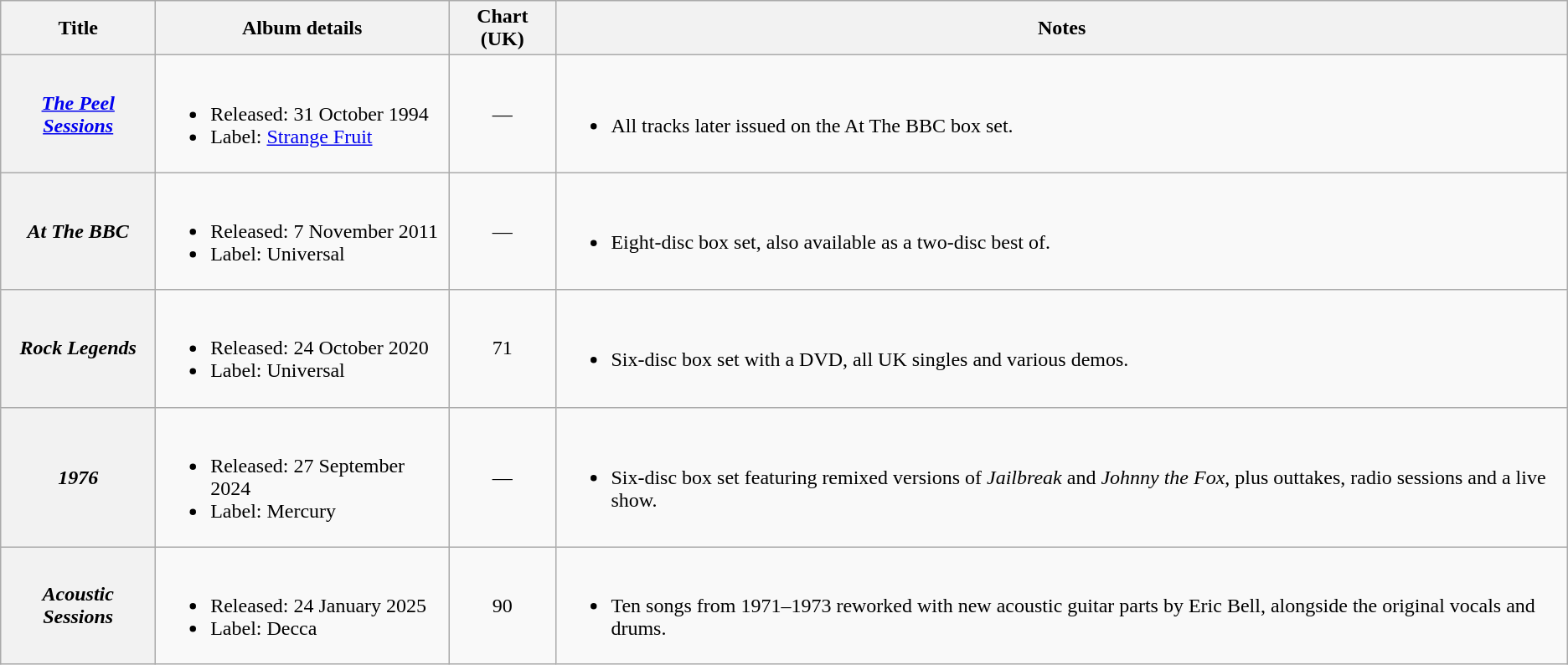<table class ="wikitable plainrowheaders">
<tr>
<th>Title</th>
<th>Album details</th>
<th>Chart (UK)<br></th>
<th>Notes</th>
</tr>
<tr>
<th scope="row"><em><a href='#'>The Peel Sessions</a></em></th>
<td><br><ul><li>Released: 31 October 1994</li><li>Label: <a href='#'>Strange Fruit</a></li></ul></td>
<td align="center">—</td>
<td><br><ul><li>All tracks later issued on the At The BBC box set.</li></ul></td>
</tr>
<tr>
<th scope="row"><em>At The BBC</em></th>
<td><br><ul><li>Released: 7 November 2011</li><li>Label: Universal</li></ul></td>
<td align="center">—</td>
<td><br><ul><li>Eight-disc box set, also available as a two-disc best of.</li></ul></td>
</tr>
<tr>
<th scope="row"><em>Rock Legends</em></th>
<td><br><ul><li>Released: 24 October 2020</li><li>Label: Universal</li></ul></td>
<td align="center">71</td>
<td><br><ul><li>Six-disc box set with a DVD, all UK singles and various demos.</li></ul></td>
</tr>
<tr>
<th scope="row"><em>1976</em></th>
<td><br><ul><li>Released: 27 September 2024</li><li>Label: Mercury</li></ul></td>
<td align="center">—</td>
<td><br><ul><li>Six-disc box set featuring remixed versions of <em>Jailbreak</em> and <em>Johnny the Fox</em>, plus outtakes, radio sessions and a live show.</li></ul></td>
</tr>
<tr>
<th scope="row"><em>Acoustic Sessions</em></th>
<td><br><ul><li>Released: 24 January 2025</li><li>Label: Decca</li></ul></td>
<td align="center">90</td>
<td><br><ul><li>Ten songs from 1971–1973 reworked with new acoustic guitar parts by Eric Bell, alongside the original vocals and drums.</li></ul></td>
</tr>
</table>
